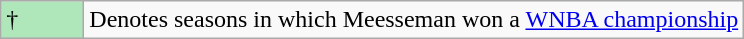<table class="wikitable">
<tr>
<td style="background:#afe6ba; width:3em;">†</td>
<td>Denotes seasons in which Meesseman won a <a href='#'>WNBA championship</a></td>
</tr>
</table>
